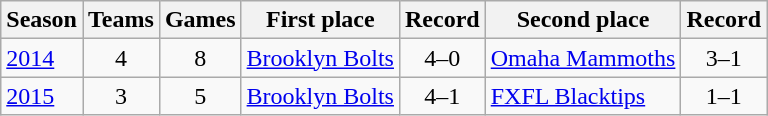<table class="wikitable sortable">
<tr>
<th>Season</th>
<th>Teams</th>
<th>Games</th>
<th>First place</th>
<th>Record</th>
<th>Second place</th>
<th>Record</th>
</tr>
<tr>
<td><a href='#'>2014</a></td>
<td align=center>4</td>
<td align=center>8</td>
<td><a href='#'>Brooklyn Bolts</a></td>
<td align=center>4–0</td>
<td><a href='#'>Omaha Mammoths</a></td>
<td align=center>3–1</td>
</tr>
<tr>
<td><a href='#'>2015</a></td>
<td align=center>3</td>
<td align=center>5</td>
<td><a href='#'>Brooklyn Bolts</a></td>
<td align=center>4–1</td>
<td><a href='#'>FXFL Blacktips</a></td>
<td align=center>1–1</td>
</tr>
</table>
